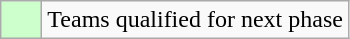<table class="wikitable">
<tr>
<td bgcolor=#cfc style="width: 20px;"></td>
<td>Teams qualified for next phase</td>
</tr>
</table>
